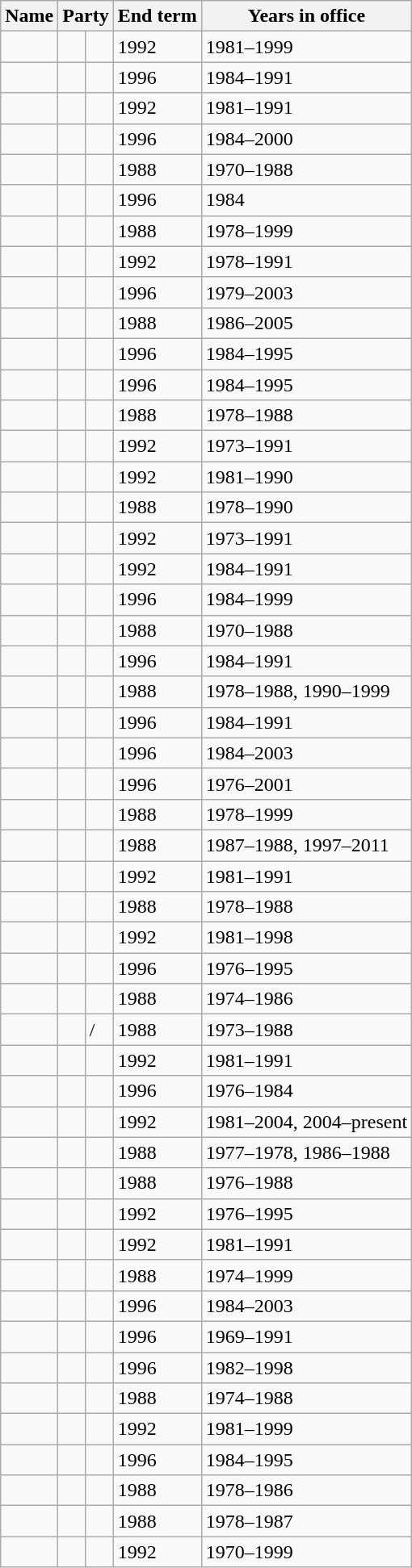<table class="wikitable sortable">
<tr>
<th>Name</th>
<th colspan=2>Party</th>
<th>End term</th>
<th>Years in office</th>
</tr>
<tr>
<td></td>
<td> </td>
<td></td>
<td>1992</td>
<td>1981–1999</td>
</tr>
<tr>
<td></td>
<td> </td>
<td></td>
<td>1996</td>
<td>1984–1991</td>
</tr>
<tr>
<td></td>
<td> </td>
<td></td>
<td>1992</td>
<td>1981–1991</td>
</tr>
<tr>
<td></td>
<td> </td>
<td></td>
<td>1996</td>
<td>1984–2000</td>
</tr>
<tr>
<td></td>
<td> </td>
<td></td>
<td>1988</td>
<td>1970–1988</td>
</tr>
<tr>
<td></td>
<td> </td>
<td></td>
<td>1996</td>
<td>1984</td>
</tr>
<tr>
<td></td>
<td> </td>
<td></td>
<td>1988</td>
<td>1978–1999</td>
</tr>
<tr>
<td></td>
<td> </td>
<td></td>
<td>1992</td>
<td>1978–1991</td>
</tr>
<tr>
<td></td>
<td> </td>
<td></td>
<td>1996</td>
<td>1979–2003</td>
</tr>
<tr>
<td></td>
<td> </td>
<td></td>
<td>1988</td>
<td>1986–2005</td>
</tr>
<tr>
<td></td>
<td> </td>
<td></td>
<td>1996</td>
<td>1984–1995</td>
</tr>
<tr>
<td></td>
<td> </td>
<td></td>
<td>1996</td>
<td>1984–1995</td>
</tr>
<tr>
<td></td>
<td> </td>
<td></td>
<td>1988</td>
<td>1978–1988</td>
</tr>
<tr>
<td></td>
<td> </td>
<td></td>
<td>1992</td>
<td>1973–1991</td>
</tr>
<tr>
<td></td>
<td> </td>
<td></td>
<td>1992</td>
<td>1981–1990</td>
</tr>
<tr>
<td></td>
<td> </td>
<td></td>
<td>1988</td>
<td>1978–1990</td>
</tr>
<tr>
<td></td>
<td> </td>
<td></td>
<td>1992</td>
<td>1973–1991</td>
</tr>
<tr>
<td></td>
<td> </td>
<td></td>
<td>1992</td>
<td>1984–1991</td>
</tr>
<tr>
<td></td>
<td> </td>
<td></td>
<td>1996</td>
<td>1984–1999</td>
</tr>
<tr>
<td></td>
<td> </td>
<td></td>
<td>1988</td>
<td>1970–1988</td>
</tr>
<tr>
<td></td>
<td> </td>
<td></td>
<td>1996</td>
<td>1984–1991</td>
</tr>
<tr>
<td></td>
<td> </td>
<td></td>
<td>1988</td>
<td>1978–1988, 1990–1999</td>
</tr>
<tr>
<td></td>
<td> </td>
<td></td>
<td>1996</td>
<td>1984–1991</td>
</tr>
<tr>
<td></td>
<td> </td>
<td></td>
<td>1996</td>
<td>1984–2003</td>
</tr>
<tr>
<td></td>
<td> </td>
<td></td>
<td>1996</td>
<td>1976–2001</td>
</tr>
<tr>
<td></td>
<td> </td>
<td></td>
<td>1988</td>
<td>1978–1999</td>
</tr>
<tr>
<td></td>
<td> </td>
<td></td>
<td>1988</td>
<td>1987–1988, 1997–2011</td>
</tr>
<tr>
<td></td>
<td> </td>
<td></td>
<td>1992</td>
<td>1981–1991</td>
</tr>
<tr>
<td></td>
<td> </td>
<td></td>
<td>1988</td>
<td>1978–1988</td>
</tr>
<tr>
<td></td>
<td> </td>
<td></td>
<td>1992</td>
<td>1981–1998</td>
</tr>
<tr>
<td></td>
<td> </td>
<td></td>
<td>1996</td>
<td>1976–1995</td>
</tr>
<tr>
<td></td>
<td> </td>
<td></td>
<td>1988</td>
<td>1974–1986</td>
</tr>
<tr>
<td></td>
<td> </td>
<td>/</td>
<td>1988</td>
<td>1973–1988</td>
</tr>
<tr>
<td></td>
<td> </td>
<td></td>
<td>1992</td>
<td>1981–1991</td>
</tr>
<tr>
<td></td>
<td> </td>
<td></td>
<td>1996</td>
<td>1976–1984</td>
</tr>
<tr>
<td></td>
<td> </td>
<td></td>
<td>1992</td>
<td>1981–2004, 2004–present</td>
</tr>
<tr>
<td></td>
<td> </td>
<td></td>
<td>1988</td>
<td>1977–1978, 1986–1988</td>
</tr>
<tr>
<td></td>
<td> </td>
<td></td>
<td>1988</td>
<td>1976–1988</td>
</tr>
<tr>
<td></td>
<td> </td>
<td></td>
<td>1992</td>
<td>1976–1995</td>
</tr>
<tr>
<td></td>
<td> </td>
<td></td>
<td>1992</td>
<td>1981–1991</td>
</tr>
<tr>
<td></td>
<td> </td>
<td></td>
<td>1988</td>
<td>1974–1999</td>
</tr>
<tr>
<td></td>
<td> </td>
<td></td>
<td>1996</td>
<td>1984–2003</td>
</tr>
<tr>
<td></td>
<td> </td>
<td></td>
<td>1996</td>
<td>1969–1991</td>
</tr>
<tr>
<td></td>
<td> </td>
<td></td>
<td>1996</td>
<td>1982–1998</td>
</tr>
<tr>
<td></td>
<td> </td>
<td></td>
<td>1988</td>
<td>1974–1988</td>
</tr>
<tr>
<td></td>
<td> </td>
<td></td>
<td>1992</td>
<td>1981–1999</td>
</tr>
<tr>
<td></td>
<td> </td>
<td></td>
<td>1996</td>
<td>1984–1995</td>
</tr>
<tr>
<td></td>
<td> </td>
<td></td>
<td>1988</td>
<td>1978–1986</td>
</tr>
<tr>
<td></td>
<td> </td>
<td></td>
<td>1988</td>
<td>1978–1987</td>
</tr>
<tr>
<td></td>
<td> </td>
<td></td>
<td>1992</td>
<td>1970–1999</td>
</tr>
</table>
